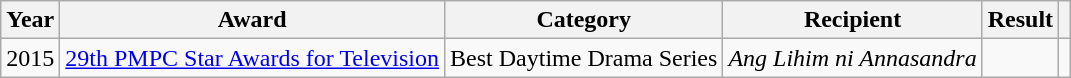<table class="wikitable">
<tr>
<th>Year</th>
<th>Award</th>
<th>Category</th>
<th>Recipient</th>
<th>Result</th>
<th></th>
</tr>
<tr>
<td>2015</td>
<td><a href='#'>29th PMPC Star Awards for Television</a></td>
<td>Best Daytime Drama Series</td>
<td><em>Ang Lihim ni Annasandra</em></td>
<td></td>
<td></td>
</tr>
</table>
